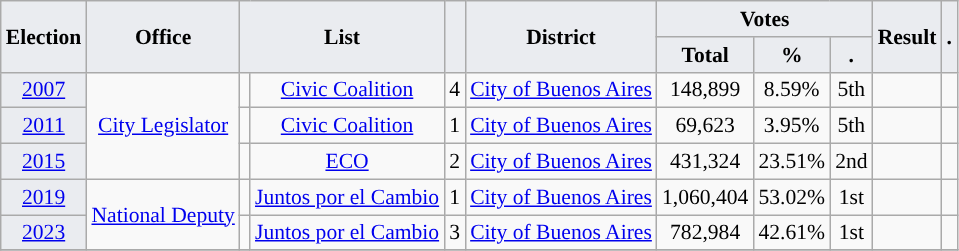<table class="wikitable" style="font-size:90%; text-align:center;">
<tr>
<th style="background-color:#EAECF0;" rowspan=2>Election</th>
<th style="background-color:#EAECF0;" rowspan=2>Office</th>
<th style="background-color:#EAECF0;" colspan=2 rowspan=2>List</th>
<th style="background-color:#EAECF0;" rowspan=2></th>
<th style="background-color:#EAECF0;" rowspan=2>District</th>
<th style="background-color:#EAECF0;" colspan=3>Votes</th>
<th style="background-color:#EAECF0;" rowspan=2>Result</th>
<th style="background-color:#EAECF0;" rowspan=2>.</th>
</tr>
<tr>
<th style="background-color:#EAECF0;">Total</th>
<th style="background-color:#EAECF0;">%</th>
<th style="background-color:#EAECF0;">.</th>
</tr>
<tr>
<td style="background-color:#EAECF0;"><a href='#'>2007</a></td>
<td rowspan="3"><a href='#'>City Legislator</a></td>
<td style="background-color:"></td>
<td><a href='#'>Civic Coalition</a></td>
<td>4</td>
<td><a href='#'>City of Buenos Aires</a></td>
<td>148,899</td>
<td>8.59%</td>
<td>5th</td>
<td></td>
<td></td>
</tr>
<tr>
<td style="background-color:#EAECF0;"><a href='#'>2011</a></td>
<td style="background-color:"></td>
<td><a href='#'>Civic Coalition</a></td>
<td>1</td>
<td><a href='#'>City of Buenos Aires</a></td>
<td>69,623</td>
<td>3.95%</td>
<td>5th</td>
<td></td>
<td></td>
</tr>
<tr>
<td style="background-color:#EAECF0;"><a href='#'>2015</a></td>
<td style="background-color:"></td>
<td><a href='#'>ECO</a></td>
<td>2</td>
<td><a href='#'>City of Buenos Aires</a></td>
<td>431,324</td>
<td>23.51%</td>
<td>2nd</td>
<td></td>
<td></td>
</tr>
<tr>
<td style="background-color:#EAECF0;"><a href='#'>2019</a></td>
<td rowspan="2"><a href='#'>National Deputy</a></td>
<td style="background-color:"></td>
<td><a href='#'>Juntos por el Cambio</a></td>
<td>1</td>
<td><a href='#'>City of Buenos Aires</a></td>
<td>1,060,404</td>
<td>53.02%</td>
<td>1st</td>
<td></td>
<td></td>
</tr>
<tr>
<td style="background-color:#EAECF0;"><a href='#'>2023</a></td>
<td style="background-color:"></td>
<td><a href='#'>Juntos por el Cambio</a></td>
<td>3</td>
<td><a href='#'>City of Buenos Aires</a></td>
<td>782,984</td>
<td>42.61%</td>
<td>1st</td>
<td></td>
<td></td>
</tr>
<tr>
</tr>
</table>
